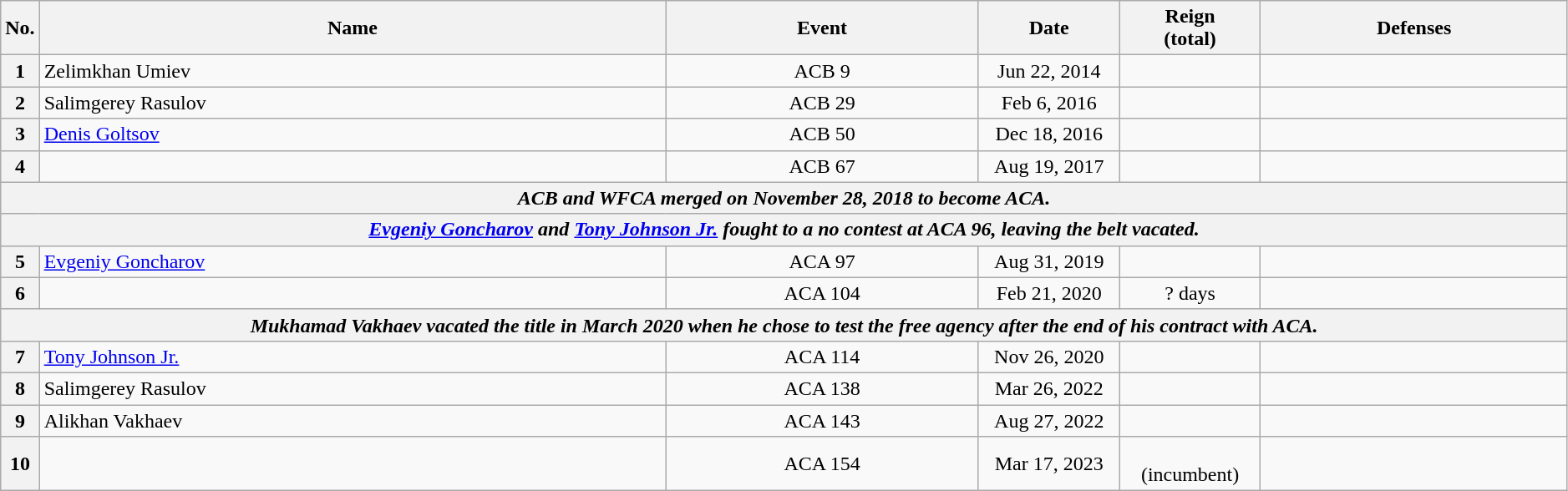<table class="wikitable" style="width:99%;">
<tr>
<th style="width:2%;">No.</th>
<th>Name</th>
<th>Event</th>
<th style="width:9%;">Date</th>
<th style="width:9%;">Reign<br>(total)</th>
<th>Defenses</th>
</tr>
<tr>
<th>1</th>
<td align=left> Zelimkhan Umiev<br></td>
<td align=center>ACB 9<br></td>
<td align=center>Jun 22, 2014</td>
<td align=center></td>
<td></td>
</tr>
<tr>
<th>2</th>
<td align=left> Salimgerey Rasulov</td>
<td align=center>ACB 29<br></td>
<td align=center>Feb 6, 2016</td>
<td align=center></td>
<td></td>
</tr>
<tr>
<th>3</th>
<td align=left> <a href='#'>Denis Goltsov</a></td>
<td align=center>ACB 50<br></td>
<td align=center>Dec 18, 2016</td>
<td align=center></td>
<td></td>
</tr>
<tr>
<th>4</th>
<td align=left></td>
<td align=center>ACB 67<br></td>
<td align=center>Aug 19, 2017</td>
<td align=center></td>
<td><br></td>
</tr>
<tr>
<th style="text-align:center;" colspan="6"><em>ACB and WFCA merged on November 28, 2018 to become ACA.</em></th>
</tr>
<tr>
<th style="text-align:center;" colspan="6"><em><a href='#'>Evgeniy Goncharov</a> and <a href='#'>Tony Johnson Jr.</a> fought to a no contest at ACA 96, leaving the belt vacated.</em></th>
</tr>
<tr>
<th>5</th>
<td align=left> <a href='#'>Evgeniy Goncharov</a><br></td>
<td align=center>ACA 97<br></td>
<td align=center>Aug 31, 2019</td>
<td align=center></td>
<td></td>
</tr>
<tr>
<th>6</th>
<td align=left></td>
<td align=center>ACA 104<br></td>
<td align=center>Feb 21, 2020</td>
<td align=center>? days</td>
<td></td>
</tr>
<tr>
<th style="text-align:center;" colspan="6"><em>Mukhamad Vakhaev vacated the title in March 2020 when he chose to test the free agency after the end of his contract with ACA.</em></th>
</tr>
<tr>
<th>7</th>
<td align=left> <a href='#'>Tony Johnson Jr.</a> <br></td>
<td align=center>ACA 114<br></td>
<td align=center>Nov 26, 2020</td>
<td align=center></td>
<td></td>
</tr>
<tr>
<th>8</th>
<td align=left> Salimgerey Rasulov</td>
<td align=center>ACA 138<br></td>
<td align=center>Mar 26, 2022</td>
<td align=center></td>
<td></td>
</tr>
<tr>
<th>9</th>
<td align=left> Alikhan Vakhaev</td>
<td align=center>ACA 143<br></td>
<td align=center>Aug 27, 2022</td>
<td align=center></td>
<td></td>
</tr>
<tr>
<th>10</th>
<td align=left></td>
<td align=center>ACA 154<br></td>
<td align=center>Mar 17, 2023</td>
<td align=center><br>(incumbent)<br></td>
<td></td>
</tr>
</table>
